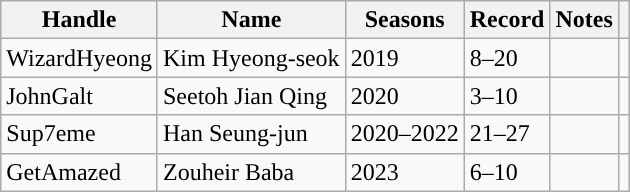<table class="wikitable">
<tr>
<th style="background:#">Handle</th>
<th style="background:#">Name</th>
<th style="background:#">Seasons</th>
<th style="background:#">Record</th>
<th style="background:#">Notes</th>
<th style="background:#"></th>
</tr>
<tr>
<td>WizardHyeong</td>
<td>Kim Hyeong-seok</td>
<td>2019</td>
<td>8–20 </td>
<td></td>
<td></td>
</tr>
<tr>
<td>JohnGalt</td>
<td>Seetoh Jian Qing</td>
<td>2020</td>
<td>3–10 </td>
<td></td>
<td></td>
</tr>
<tr>
<td>Sup7eme</td>
<td>Han Seung-jun</td>
<td>2020–2022</td>
<td>21–27 </td>
<td></td>
<td></td>
</tr>
<tr>
<td>GetAmazed</td>
<td>Zouheir Baba</td>
<td>2023</td>
<td>6–10 </td>
<td></td>
<td></td>
</tr>
</table>
